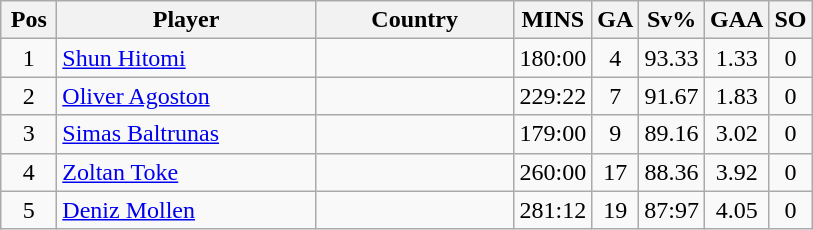<table class="wikitable sortable" style="text-align: center;">
<tr>
<th width=30>Pos</th>
<th width=165>Player</th>
<th width=125>Country</th>
<th width=20>MINS</th>
<th width=20>GA</th>
<th width=20>Sv%</th>
<th width=20>GAA</th>
<th width=20>SO</th>
</tr>
<tr>
<td>1</td>
<td align=left><a href='#'>Shun Hitomi</a></td>
<td align=left></td>
<td>180:00</td>
<td>4</td>
<td>93.33</td>
<td>1.33</td>
<td>0</td>
</tr>
<tr>
<td>2</td>
<td align=left><a href='#'>Oliver Agoston</a></td>
<td align=left></td>
<td>229:22</td>
<td>7</td>
<td>91.67</td>
<td>1.83</td>
<td>0</td>
</tr>
<tr>
<td>3</td>
<td align=left><a href='#'>Simas Baltrunas</a></td>
<td align=left></td>
<td>179:00</td>
<td>9</td>
<td>89.16</td>
<td>3.02</td>
<td>0</td>
</tr>
<tr>
<td>4</td>
<td align=left><a href='#'>Zoltan Toke</a></td>
<td align=left></td>
<td>260:00</td>
<td>17</td>
<td>88.36</td>
<td>3.92</td>
<td>0</td>
</tr>
<tr>
<td>5</td>
<td align=left><a href='#'>Deniz Mollen</a></td>
<td align=left></td>
<td>281:12</td>
<td>19</td>
<td>87:97</td>
<td>4.05</td>
<td>0</td>
</tr>
</table>
